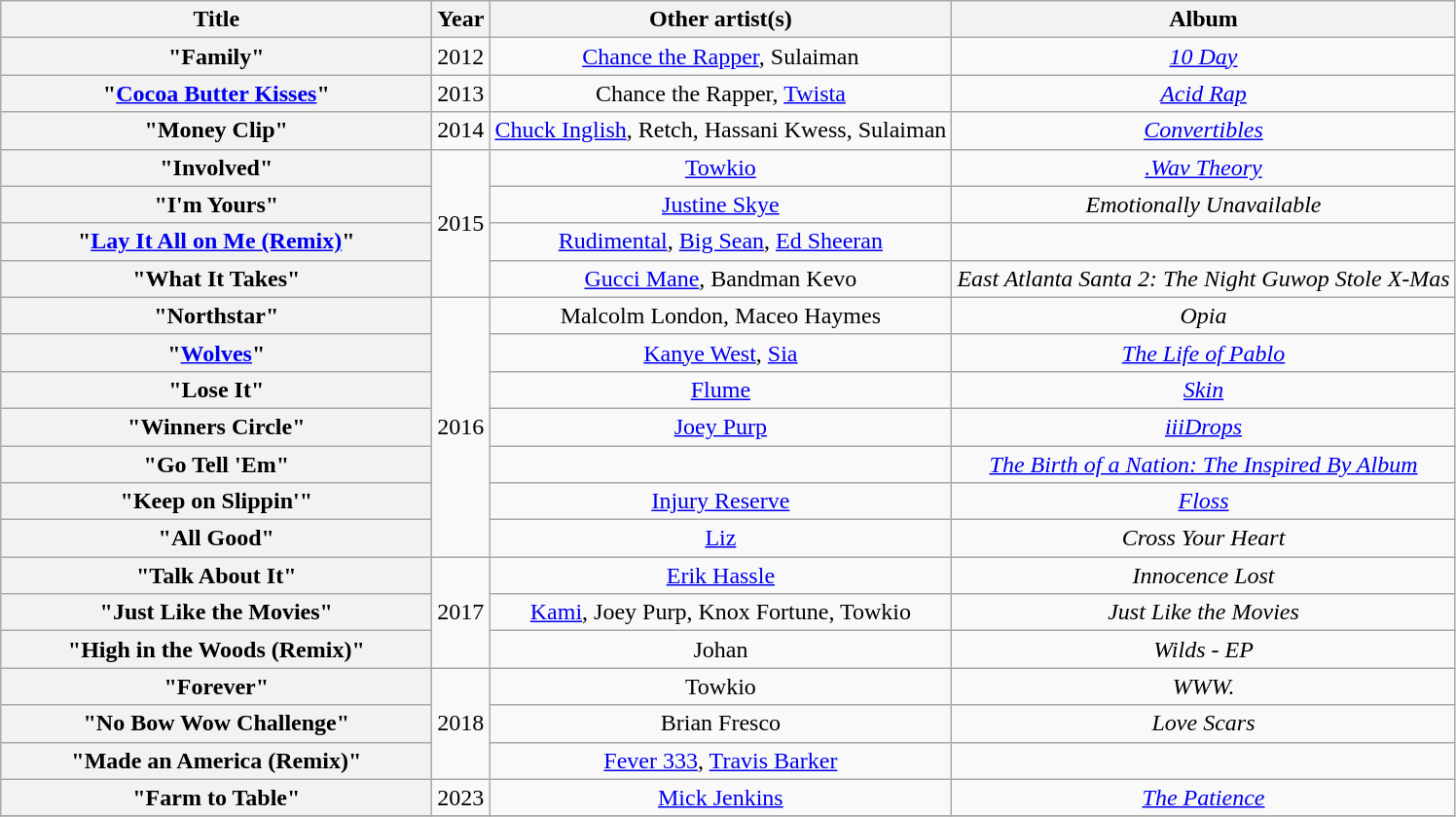<table class="wikitable plainrowheaders" style="text-align:center;">
<tr>
<th scope="col" style="width:18em;">Title</th>
<th scope="col">Year</th>
<th scope="col">Other artist(s)</th>
<th scope="col">Album</th>
</tr>
<tr>
<th scope="row">"Family"</th>
<td>2012</td>
<td><a href='#'>Chance the Rapper</a>, Sulaiman</td>
<td><em><a href='#'>10 Day</a></em></td>
</tr>
<tr>
<th scope="row">"<a href='#'>Cocoa Butter Kisses</a>"</th>
<td>2013</td>
<td>Chance the Rapper, <a href='#'>Twista</a></td>
<td><em><a href='#'>Acid Rap</a></em></td>
</tr>
<tr>
<th scope="row">"Money Clip"</th>
<td>2014</td>
<td><a href='#'>Chuck Inglish</a>, Retch, Hassani Kwess, Sulaiman</td>
<td><em><a href='#'>Convertibles</a></em></td>
</tr>
<tr>
<th scope="row">"Involved"</th>
<td rowspan="4">2015</td>
<td><a href='#'>Towkio</a></td>
<td><em><a href='#'>.Wav Theory</a></em></td>
</tr>
<tr>
<th scope="row">"I'm Yours"</th>
<td><a href='#'>Justine Skye</a></td>
<td><em>Emotionally Unavailable</em></td>
</tr>
<tr>
<th scope="row">"<a href='#'>Lay It All on Me (Remix)</a>"</th>
<td><a href='#'>Rudimental</a>, <a href='#'>Big Sean</a>, <a href='#'>Ed Sheeran</a></td>
<td></td>
</tr>
<tr>
<th scope="row">"What It Takes"</th>
<td><a href='#'>Gucci Mane</a>, Bandman Kevo</td>
<td><em>East Atlanta Santa 2: The Night Guwop Stole X-Mas</em></td>
</tr>
<tr>
<th scope="row">"Northstar"</th>
<td rowspan="7">2016</td>
<td>Malcolm London, Maceo Haymes</td>
<td><em>Opia</em></td>
</tr>
<tr>
<th scope="row">"<a href='#'>Wolves</a>"</th>
<td><a href='#'>Kanye West</a>, <a href='#'>Sia</a></td>
<td><em><a href='#'>The Life of Pablo</a></em></td>
</tr>
<tr>
<th scope="row">"Lose It"</th>
<td><a href='#'>Flume</a></td>
<td><em><a href='#'>Skin</a></em></td>
</tr>
<tr>
<th scope="row">"Winners Circle"</th>
<td><a href='#'>Joey Purp</a></td>
<td><em><a href='#'>iiiDrops</a></em></td>
</tr>
<tr>
<th scope="row">"Go Tell 'Em"</th>
<td></td>
<td><em><a href='#'>The Birth of a Nation: The Inspired By Album</a></em></td>
</tr>
<tr>
<th scope="row">"Keep on Slippin'"</th>
<td><a href='#'>Injury Reserve</a></td>
<td><em><a href='#'>Floss</a></em></td>
</tr>
<tr>
<th scope="row">"All Good"</th>
<td><a href='#'>Liz</a></td>
<td><em>Cross Your Heart</em></td>
</tr>
<tr>
<th scope="row">"Talk About It"</th>
<td rowspan="3">2017</td>
<td><a href='#'>Erik Hassle</a></td>
<td><em>Innocence Lost</em></td>
</tr>
<tr>
<th scope="row">"Just Like the Movies"</th>
<td><a href='#'>Kami</a>, Joey Purp, Knox Fortune, Towkio</td>
<td><em>Just Like the Movies</em></td>
</tr>
<tr>
<th scope="row">"High in the Woods (Remix)"</th>
<td>Johan</td>
<td><em>Wilds - EP</em></td>
</tr>
<tr>
<th scope="row">"Forever"</th>
<td rowspan="3">2018</td>
<td>Towkio</td>
<td><em>WWW.</em></td>
</tr>
<tr>
<th scope="row">"No Bow Wow Challenge"</th>
<td>Brian Fresco</td>
<td><em>Love Scars</em></td>
</tr>
<tr>
<th scope="row">"Made an America (Remix)"</th>
<td><a href='#'>Fever 333</a>, <a href='#'>Travis Barker</a></td>
<td></td>
</tr>
<tr>
<th scope="row">"Farm to Table"</th>
<td>2023</td>
<td><a href='#'>Mick Jenkins</a></td>
<td><em><a href='#'>The Patience</a></em></td>
</tr>
<tr>
</tr>
</table>
